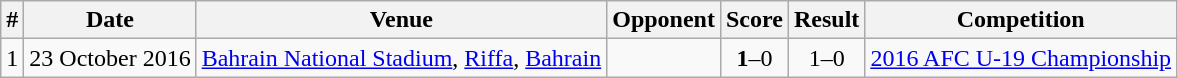<table class="wikitable">
<tr>
<th>#</th>
<th>Date</th>
<th>Venue</th>
<th>Opponent</th>
<th>Score</th>
<th>Result</th>
<th>Competition</th>
</tr>
<tr>
<td>1</td>
<td>23 October 2016</td>
<td><a href='#'>Bahrain National Stadium</a>, <a href='#'>Riffa</a>, <a href='#'>Bahrain</a></td>
<td></td>
<td align=center><strong>1</strong>–0</td>
<td align=center>1–0</td>
<td><a href='#'>2016 AFC U-19 Championship</a></td>
</tr>
</table>
